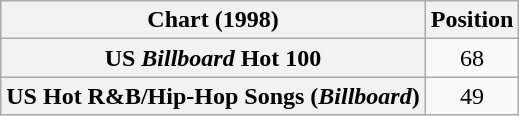<table class="wikitable sortable plainrowheaders" style="text-align:center">
<tr>
<th scope="col">Chart (1998)</th>
<th scope="col">Position</th>
</tr>
<tr>
<th scope="row">US <em>Billboard</em> Hot 100</th>
<td>68</td>
</tr>
<tr>
<th scope="row">US Hot R&B/Hip-Hop Songs (<em>Billboard</em>)</th>
<td>49</td>
</tr>
</table>
